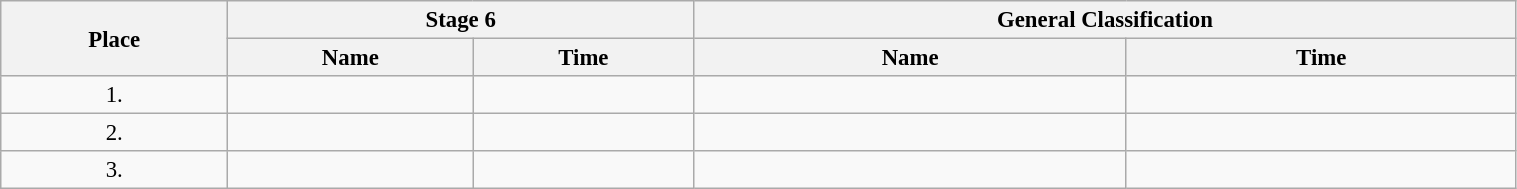<table class=wikitable style="font-size:95%" width="80%">
<tr>
<th rowspan="2">Place</th>
<th colspan="2">Stage 6</th>
<th colspan="2">General Classification</th>
</tr>
<tr>
<th>Name</th>
<th>Time</th>
<th>Name</th>
<th>Time</th>
</tr>
<tr>
<td align="center">1.</td>
<td></td>
<td></td>
<td></td>
<td></td>
</tr>
<tr>
<td align="center">2.</td>
<td></td>
<td></td>
<td></td>
<td></td>
</tr>
<tr>
<td align="center">3.</td>
<td></td>
<td></td>
<td></td>
<td></td>
</tr>
</table>
